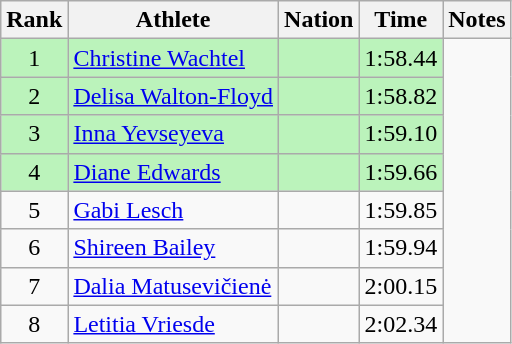<table class="wikitable sortable" style="text-align:center">
<tr>
<th>Rank</th>
<th>Athlete</th>
<th>Nation</th>
<th>Time</th>
<th>Notes</th>
</tr>
<tr style="background:#bbf3bb;">
<td>1</td>
<td align=left><a href='#'>Christine Wachtel</a></td>
<td align=left></td>
<td>1:58.44</td>
</tr>
<tr style="background:#bbf3bb;">
<td>2</td>
<td align=left><a href='#'>Delisa Walton-Floyd</a></td>
<td align=left></td>
<td>1:58.82</td>
</tr>
<tr style="background:#bbf3bb;">
<td>3</td>
<td align=left><a href='#'>Inna Yevseyeva</a></td>
<td align=left></td>
<td>1:59.10</td>
</tr>
<tr style="background:#bbf3bb;">
<td>4</td>
<td align=left><a href='#'>Diane Edwards</a></td>
<td align=left></td>
<td>1:59.66</td>
</tr>
<tr>
<td>5</td>
<td align=left><a href='#'>Gabi Lesch</a></td>
<td align=left></td>
<td>1:59.85</td>
</tr>
<tr>
<td>6</td>
<td align=left><a href='#'>Shireen Bailey</a></td>
<td align=left></td>
<td>1:59.94</td>
</tr>
<tr>
<td>7</td>
<td align=left><a href='#'>Dalia Matusevičienė</a></td>
<td align=left></td>
<td>2:00.15</td>
</tr>
<tr>
<td>8</td>
<td align=left><a href='#'>Letitia Vriesde</a></td>
<td align=left></td>
<td>2:02.34</td>
</tr>
</table>
